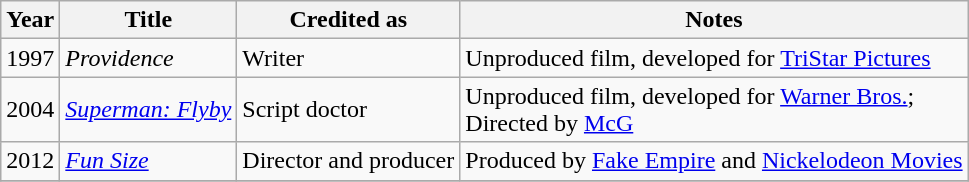<table class="wikitable plainrowheaders sortable">
<tr>
<th scope="col">Year</th>
<th scope="col">Title</th>
<th scope="col">Credited as</th>
<th scope="col" class="unsortable">Notes</th>
</tr>
<tr>
<td>1997</td>
<td><em>Providence</em></td>
<td>Writer</td>
<td>Unproduced film, developed for <a href='#'>TriStar Pictures</a></td>
</tr>
<tr>
<td>2004</td>
<td><em><a href='#'>Superman: Flyby</a></em></td>
<td>Script doctor</td>
<td>Unproduced film, developed for <a href='#'>Warner Bros.</a>; <br>Directed by <a href='#'>McG</a></td>
</tr>
<tr>
<td>2012</td>
<td><em><a href='#'>Fun Size</a></em></td>
<td>Director and producer</td>
<td>Produced by <a href='#'>Fake Empire</a> and <a href='#'>Nickelodeon Movies</a></td>
</tr>
<tr>
</tr>
</table>
